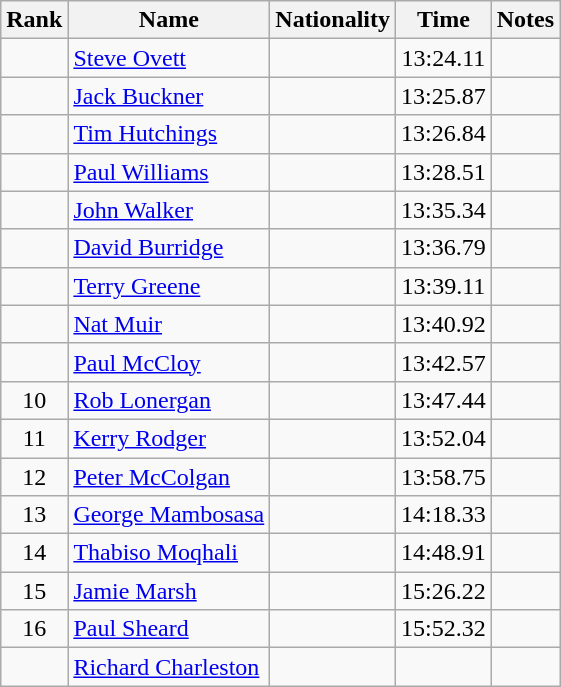<table class="wikitable sortable" style=" text-align:center">
<tr>
<th>Rank</th>
<th>Name</th>
<th>Nationality</th>
<th>Time</th>
<th>Notes</th>
</tr>
<tr>
<td></td>
<td align=left><a href='#'>Steve Ovett</a></td>
<td align=left></td>
<td>13:24.11</td>
<td></td>
</tr>
<tr>
<td></td>
<td align=left><a href='#'>Jack Buckner</a></td>
<td align=left></td>
<td>13:25.87</td>
<td></td>
</tr>
<tr>
<td></td>
<td align=left><a href='#'>Tim Hutchings</a></td>
<td align=left></td>
<td>13:26.84</td>
<td></td>
</tr>
<tr>
<td></td>
<td align=left><a href='#'>Paul Williams</a></td>
<td align=left></td>
<td>13:28.51</td>
<td></td>
</tr>
<tr>
<td></td>
<td align=left><a href='#'>John Walker</a></td>
<td align=left></td>
<td>13:35.34</td>
<td></td>
</tr>
<tr>
<td></td>
<td align=left><a href='#'>David Burridge</a></td>
<td align=left></td>
<td>13:36.79</td>
<td></td>
</tr>
<tr>
<td></td>
<td align=left><a href='#'>Terry Greene</a></td>
<td align=left></td>
<td>13:39.11</td>
<td></td>
</tr>
<tr>
<td></td>
<td align=left><a href='#'>Nat Muir</a></td>
<td align=left></td>
<td>13:40.92</td>
<td></td>
</tr>
<tr>
<td></td>
<td align=left><a href='#'>Paul McCloy</a></td>
<td align=left></td>
<td>13:42.57</td>
<td></td>
</tr>
<tr>
<td>10</td>
<td align=left><a href='#'>Rob Lonergan</a></td>
<td align=left></td>
<td>13:47.44</td>
<td></td>
</tr>
<tr>
<td>11</td>
<td align=left><a href='#'>Kerry Rodger</a></td>
<td align=left></td>
<td>13:52.04</td>
<td></td>
</tr>
<tr>
<td>12</td>
<td align=left><a href='#'>Peter McColgan</a></td>
<td align=left></td>
<td>13:58.75</td>
<td></td>
</tr>
<tr>
<td>13</td>
<td align=left><a href='#'>George Mambosasa</a></td>
<td align=left></td>
<td>14:18.33</td>
<td></td>
</tr>
<tr>
<td>14</td>
<td align=left><a href='#'>Thabiso Moqhali</a></td>
<td align=left></td>
<td>14:48.91</td>
<td></td>
</tr>
<tr>
<td>15</td>
<td align=left><a href='#'>Jamie Marsh</a></td>
<td align=left></td>
<td>15:26.22</td>
<td></td>
</tr>
<tr>
<td>16</td>
<td align=left><a href='#'>Paul Sheard</a></td>
<td align=left></td>
<td>15:52.32</td>
<td></td>
</tr>
<tr>
<td></td>
<td align=left><a href='#'>Richard Charleston</a></td>
<td align=left></td>
<td></td>
<td></td>
</tr>
</table>
